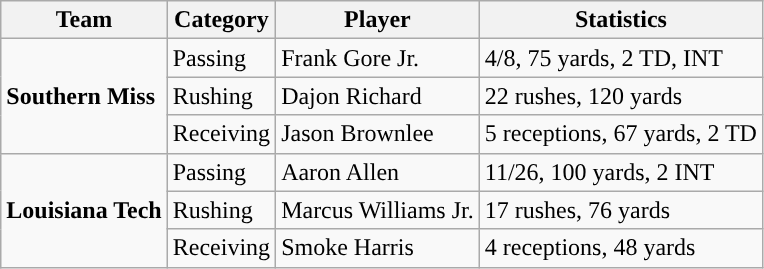<table class="wikitable" style="float: left;">
<tr>
<th>Team</th>
<th>Category</th>
<th>Player</th>
<th>Statistics</th>
</tr>
<tr>
<td rowspan=3><strong>Southern Miss</strong></td>
<td>Passing</td>
<td>Frank Gore Jr.</td>
<td>4/8, 75 yards, 2 TD, INT</td>
</tr>
<tr>
<td>Rushing</td>
<td>Dajon Richard</td>
<td>22 rushes, 120 yards</td>
</tr>
<tr>
<td>Receiving</td>
<td>Jason Brownlee</td>
<td>5 receptions, 67 yards, 2 TD</td>
</tr>
<tr>
<td rowspan=3><strong>Louisiana Tech</strong></td>
<td>Passing</td>
<td>Aaron Allen</td>
<td>11/26, 100 yards, 2 INT</td>
</tr>
<tr>
<td>Rushing</td>
<td>Marcus Williams Jr.</td>
<td>17 rushes, 76 yards</td>
</tr>
<tr>
<td>Receiving</td>
<td>Smoke Harris</td>
<td>4 receptions, 48 yards</td>
</tr>
</table>
